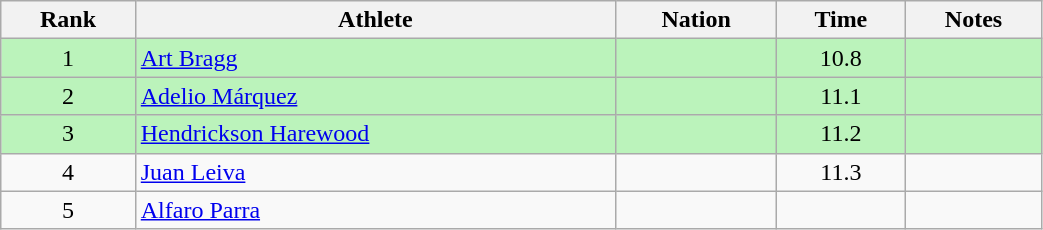<table class="wikitable sortable" style="text-align:center;width: 55%;">
<tr>
<th scope="col">Rank</th>
<th scope="col">Athlete</th>
<th scope="col">Nation</th>
<th scope="col">Time</th>
<th scope="col">Notes</th>
</tr>
<tr bgcolor="#bbf3bb">
<td>1</td>
<td align=left><a href='#'>Art Bragg</a></td>
<td align=left></td>
<td>10.8</td>
<td></td>
</tr>
<tr bgcolor="#bbf3bb">
<td>2</td>
<td align=left><a href='#'>Adelio Márquez</a></td>
<td align=left></td>
<td>11.1</td>
<td></td>
</tr>
<tr bgcolor="#bbf3bb">
<td>3</td>
<td align=left><a href='#'>Hendrickson Harewood</a></td>
<td align=left></td>
<td>11.2</td>
<td></td>
</tr>
<tr>
<td>4</td>
<td align=left><a href='#'>Juan Leiva</a></td>
<td align=left></td>
<td>11.3</td>
<td></td>
</tr>
<tr>
<td>5</td>
<td align=left><a href='#'>Alfaro Parra</a></td>
<td align=left></td>
<td></td>
<td></td>
</tr>
</table>
